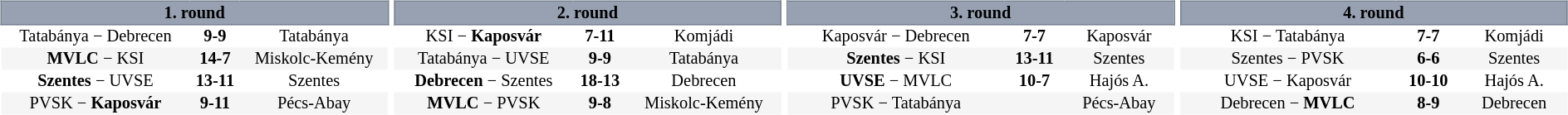<table table width=100%>
<tr>
<td width=20% valign="top"><br><table border=0 cellspacing=0 cellpadding=1em style="font-size: 85%; border-collapse: collapse;" width=100%>
<tr>
<td colspan=5 bgcolor=#98A1B2 style="border:1px solid #7A8392; text-align: center;"><span><strong>1. round</strong></span></td>
</tr>
<tr align=center bgcolor=#FFFFFF>
<td>Tatabánya − Debrecen</td>
<td><strong>9-9</strong></td>
<td>Tatabánya</td>
</tr>
<tr align=center bgcolor=#f5f5f5>
<td><strong>MVLC</strong>  −  KSI</td>
<td><strong>14-7</strong></td>
<td>Miskolc-Kemény</td>
</tr>
<tr align=center bgcolor=#FFFFFF>
<td><strong>Szentes</strong>  −  UVSE</td>
<td><strong>13-11</strong></td>
<td>Szentes</td>
</tr>
<tr align=center bgcolor=#f5f5f5>
<td>PVSK  −  <strong>Kaposvár</strong></td>
<td><strong>9-11</strong></td>
<td>Pécs-Abay</td>
</tr>
</table>
</td>
<td width=20% valign="top"><br><table border=0 cellspacing=0 cellpadding=1em style="font-size: 85%; border-collapse: collapse;" width=100%>
<tr>
<td colspan=5 bgcolor=#98A1B2 style="border:1px solid #7A8392; text-align: center;"><span><strong>2. round</strong></span></td>
</tr>
<tr align=center bgcolor=#FFFFFF>
<td>KSI  −  <strong>Kaposvár</strong></td>
<td><strong>7-11</strong></td>
<td>Komjádi</td>
</tr>
<tr align=center bgcolor=#f5f5f5>
<td>Tatabánya   − UVSE</td>
<td><strong>9-9</strong></td>
<td>Tatabánya</td>
</tr>
<tr align=center bgcolor=#FFFFFF>
<td><strong>Debrecen</strong>  −  Szentes</td>
<td><strong>18-13</strong></td>
<td>Debrecen</td>
</tr>
<tr align=center bgcolor=#f5f5f5>
<td><strong>MVLC</strong>  −  PVSK</td>
<td><strong>9-8</strong></td>
<td>Miskolc-Kemény</td>
</tr>
</table>
</td>
<td width=20% valign="top"><br><table border=0 cellspacing=0 cellpadding=1em style="font-size: 85%; border-collapse: collapse;" width=100%>
<tr>
<td colspan=5 bgcolor=#98A1B2 style="border:1px solid #7A8392; text-align: center;"><span><strong>3. round</strong></span></td>
</tr>
<tr align=center bgcolor=#FFFFFF>
<td>Kaposvár  −  Debrecen</td>
<td><strong>7-7</strong></td>
<td>Kaposvár</td>
</tr>
<tr align=center bgcolor=#f5f5f5>
<td><strong>Szentes</strong>  −  KSI</td>
<td><strong>13-11</strong></td>
<td>Szentes</td>
</tr>
<tr align=center bgcolor=#FFFFFF>
<td><strong>UVSE</strong>  −  MVLC</td>
<td><strong>10-7</strong></td>
<td>Hajós A.</td>
</tr>
<tr align=center bgcolor=#f5f5f5>
<td>PVSK  −  Tatabánya</td>
<td></td>
<td>Pécs-Abay</td>
</tr>
</table>
</td>
<td width=20% valign="top"><br><table border=0 cellspacing=0 cellpadding=1em style="font-size: 85%; border-collapse: collapse;" width=100%>
<tr>
<td colspan=5 bgcolor=#98A1B2 style="border:1px solid #7A8392; text-align: center;"><span><strong>4. round</strong></span></td>
</tr>
<tr align=center bgcolor=#FFFFFF>
<td>KSI  −  Tatabánya</td>
<td><strong>7-7</strong></td>
<td>Komjádi</td>
</tr>
<tr align=center bgcolor=#f5f5f5>
<td>Szentes  −  PVSK</td>
<td><strong>6-6</strong></td>
<td>Szentes</td>
</tr>
<tr align=center bgcolor=#FFFFFF>
<td>UVSE  −  Kaposvár</td>
<td><strong>10-10</strong></td>
<td>Hajós A.</td>
</tr>
<tr align=center bgcolor=#f5f5f5>
<td>Debrecen  −  <strong>MVLC</strong></td>
<td><strong>8-9</strong></td>
<td>Debrecen</td>
</tr>
</table>
</td>
</tr>
</table>
